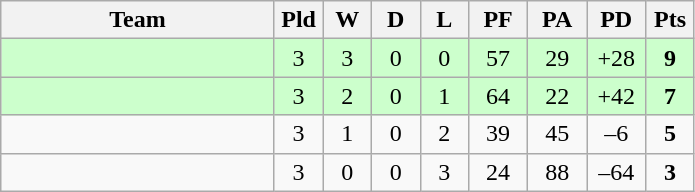<table class="wikitable" style="text-align:center;">
<tr>
<th width=175>Team</th>
<th width=25 abbr="Played">Pld</th>
<th width=25 abbr="Won">W</th>
<th width=25 abbr="Drawn">D</th>
<th width=25 abbr="Lost">L</th>
<th width=32 abbr="Points for">PF</th>
<th width=32 abbr="Points against">PA</th>
<th width=32 abbr="Points difference">PD</th>
<th width=25 abbr="Points">Pts</th>
</tr>
<tr bgcolor=ccffcc>
<td align=left></td>
<td>3</td>
<td>3</td>
<td>0</td>
<td>0</td>
<td>57</td>
<td>29</td>
<td>+28</td>
<td><strong>9</strong></td>
</tr>
<tr bgcolor=ccffcc>
<td align=left></td>
<td>3</td>
<td>2</td>
<td>0</td>
<td>1</td>
<td>64</td>
<td>22</td>
<td>+42</td>
<td><strong>7</strong></td>
</tr>
<tr>
<td align=left></td>
<td>3</td>
<td>1</td>
<td>0</td>
<td>2</td>
<td>39</td>
<td>45</td>
<td>–6</td>
<td><strong>5</strong></td>
</tr>
<tr>
<td align=left></td>
<td>3</td>
<td>0</td>
<td>0</td>
<td>3</td>
<td>24</td>
<td>88</td>
<td>–64</td>
<td><strong>3</strong></td>
</tr>
</table>
